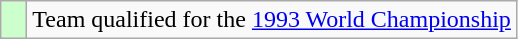<table class="wikitable">
<tr>
<td width=10px bgcolor=#ccffcc></td>
<td>Team qualified for the <a href='#'>1993 World Championship</a></td>
</tr>
</table>
